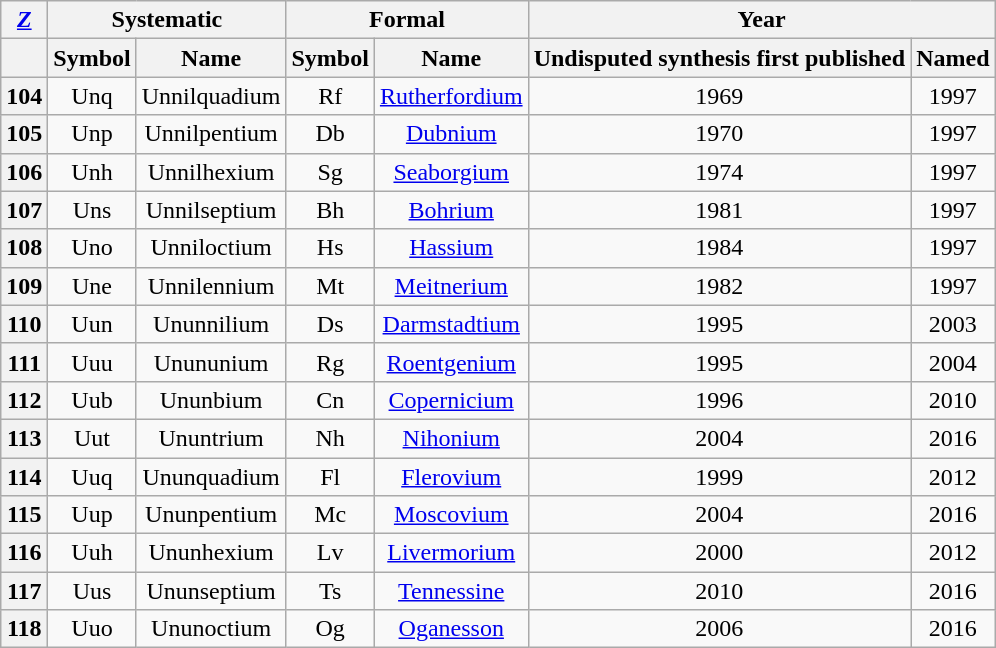<table class="wikitable sortable" style="text-align:center">
<tr>
<th rowspan=1><em><a href='#'>Z</a></em></th>
<th colspan=2>Systematic</th>
<th colspan=2>Formal</th>
<th colspan=2>Year</th>
</tr>
<tr>
<th></th>
<th>Symbol</th>
<th>Name</th>
<th>Symbol</th>
<th>Name</th>
<th>Undisputed synthesis first published</th>
<th>Named</th>
</tr>
<tr>
<th>104</th>
<td>Unq</td>
<td>Unnilquadium</td>
<td>Rf</td>
<td><a href='#'>Rutherfordium</a></td>
<td>1969</td>
<td>1997</td>
</tr>
<tr>
<th>105</th>
<td>Unp</td>
<td>Unnilpentium</td>
<td>Db</td>
<td><a href='#'>Dubnium</a></td>
<td>1970</td>
<td>1997</td>
</tr>
<tr>
<th>106</th>
<td>Unh</td>
<td>Unnilhexium</td>
<td>Sg</td>
<td><a href='#'>Seaborgium</a></td>
<td>1974</td>
<td>1997</td>
</tr>
<tr>
<th>107</th>
<td>Uns</td>
<td>Unnilseptium</td>
<td>Bh</td>
<td><a href='#'>Bohrium</a></td>
<td>1981</td>
<td>1997</td>
</tr>
<tr>
<th>108</th>
<td>Uno</td>
<td>Unniloctium</td>
<td>Hs</td>
<td><a href='#'>Hassium</a></td>
<td>1984</td>
<td>1997</td>
</tr>
<tr>
<th>109</th>
<td>Une</td>
<td>Unnilennium</td>
<td>Mt</td>
<td><a href='#'>Meitnerium</a></td>
<td>1982</td>
<td>1997</td>
</tr>
<tr>
<th>110</th>
<td>Uun</td>
<td>Ununnilium</td>
<td>Ds</td>
<td><a href='#'>Darmstadtium</a></td>
<td>1995</td>
<td>2003</td>
</tr>
<tr>
<th>111</th>
<td>Uuu</td>
<td>Unununium</td>
<td>Rg</td>
<td><a href='#'>Roentgenium</a></td>
<td>1995</td>
<td>2004</td>
</tr>
<tr>
<th>112</th>
<td>Uub</td>
<td>Ununbium</td>
<td>Cn</td>
<td><a href='#'>Copernicium</a></td>
<td>1996</td>
<td>2010</td>
</tr>
<tr>
<th>113</th>
<td>Uut</td>
<td>Ununtrium</td>
<td>Nh</td>
<td><a href='#'>Nihonium</a></td>
<td>2004</td>
<td>2016</td>
</tr>
<tr>
<th>114</th>
<td>Uuq</td>
<td>Ununquadium</td>
<td>Fl</td>
<td><a href='#'>Flerovium</a></td>
<td>1999</td>
<td>2012</td>
</tr>
<tr>
<th>115</th>
<td>Uup</td>
<td>Ununpentium</td>
<td>Mc</td>
<td><a href='#'>Moscovium</a></td>
<td>2004</td>
<td>2016</td>
</tr>
<tr>
<th>116</th>
<td>Uuh</td>
<td>Ununhexium</td>
<td>Lv</td>
<td><a href='#'>Livermorium</a></td>
<td>2000</td>
<td>2012</td>
</tr>
<tr>
<th>117</th>
<td>Uus</td>
<td>Ununseptium</td>
<td>Ts</td>
<td><a href='#'>Tennessine</a></td>
<td>2010</td>
<td>2016</td>
</tr>
<tr>
<th>118</th>
<td>Uuo</td>
<td>Ununoctium</td>
<td>Og</td>
<td><a href='#'>Oganesson</a></td>
<td>2006</td>
<td>2016</td>
</tr>
</table>
